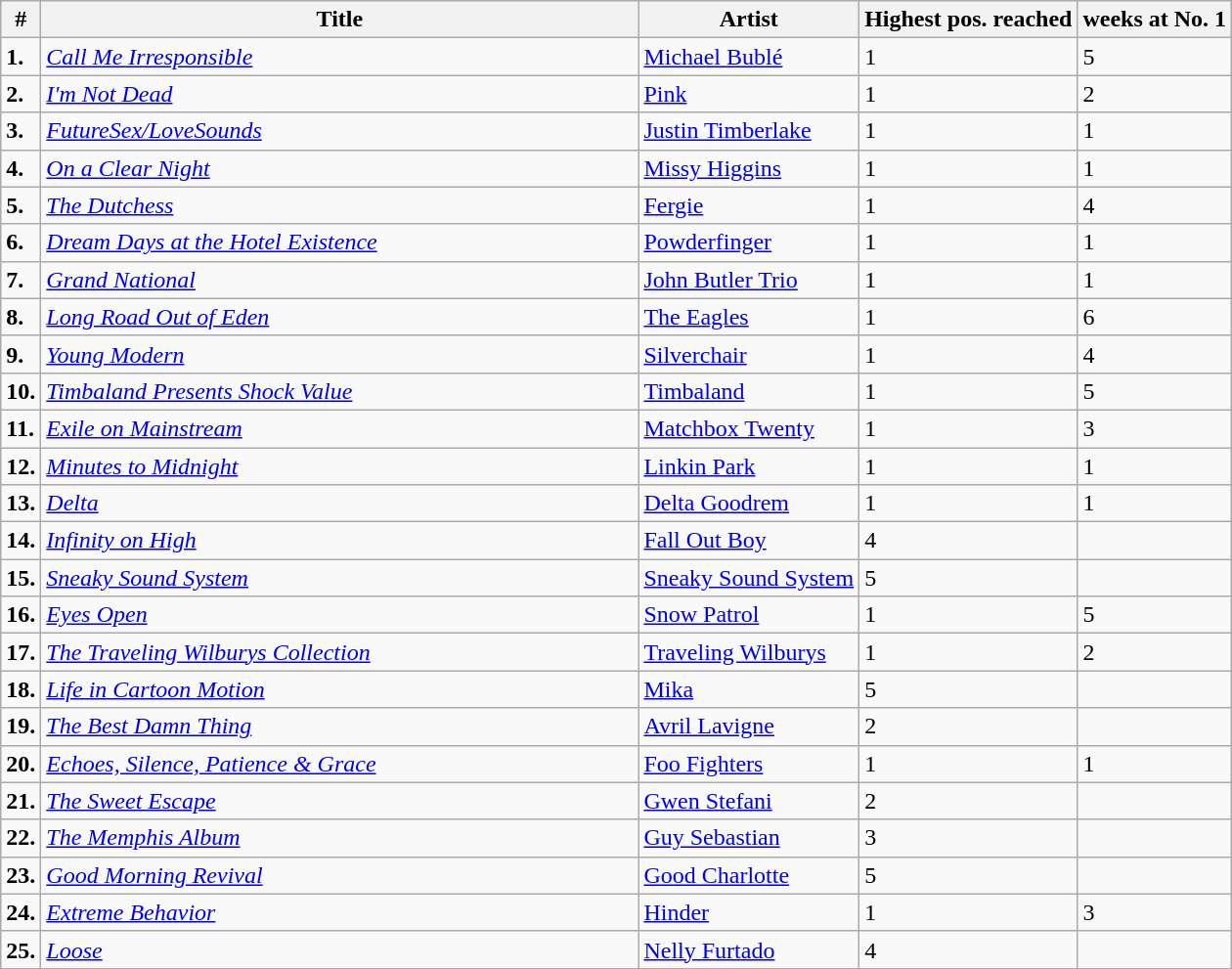<table class="wikitable">
<tr>
<th>#</th>
<th width="400">Title</th>
<th>Artist</th>
<th>Highest pos. reached</th>
<th>weeks at No. 1 </th>
</tr>
<tr>
<td><strong>1.</strong></td>
<td><em><a href='#'>Call Me Irresponsible</a></em></td>
<td><a href='#'>Michael Bublé</a></td>
<td>1</td>
<td>5</td>
</tr>
<tr>
<td><strong>2.</strong></td>
<td><em><a href='#'>I'm Not Dead</a></em></td>
<td><a href='#'>Pink</a></td>
<td>1</td>
<td>2</td>
</tr>
<tr>
<td><strong>3.</strong></td>
<td><em><a href='#'>FutureSex/LoveSounds</a></em></td>
<td><a href='#'>Justin Timberlake</a></td>
<td>1</td>
<td>1</td>
</tr>
<tr>
<td><strong>4.</strong></td>
<td><em><a href='#'>On a Clear Night</a></em></td>
<td><a href='#'>Missy Higgins</a></td>
<td>1</td>
<td>1</td>
</tr>
<tr>
<td><strong>5.</strong></td>
<td><em><a href='#'>The Dutchess</a></em></td>
<td><a href='#'>Fergie</a></td>
<td>1</td>
<td>4</td>
</tr>
<tr>
<td><strong>6.</strong></td>
<td><em><a href='#'>Dream Days at the Hotel Existence</a></em></td>
<td><a href='#'>Powderfinger</a></td>
<td>1</td>
<td>1</td>
</tr>
<tr>
<td><strong>7.</strong></td>
<td><em><a href='#'>Grand National</a></em></td>
<td><a href='#'>John Butler Trio</a></td>
<td>1</td>
<td>1</td>
</tr>
<tr>
<td><strong>8.</strong></td>
<td><em><a href='#'>Long Road Out of Eden</a></em></td>
<td><a href='#'>The Eagles</a></td>
<td>1</td>
<td>6</td>
</tr>
<tr>
<td><strong>9.</strong></td>
<td><em><a href='#'>Young Modern</a></em></td>
<td><a href='#'>Silverchair</a></td>
<td>1</td>
<td>4</td>
</tr>
<tr>
<td><strong>10.</strong></td>
<td><em><a href='#'>Timbaland Presents Shock Value</a></em></td>
<td><a href='#'>Timbaland</a></td>
<td>1</td>
<td>5</td>
</tr>
<tr>
<td><strong>11.</strong></td>
<td><em><a href='#'>Exile on Mainstream</a></em></td>
<td><a href='#'>Matchbox Twenty</a></td>
<td>1</td>
<td>3</td>
</tr>
<tr>
<td><strong>12.</strong></td>
<td><em><a href='#'>Minutes to Midnight</a></em></td>
<td><a href='#'>Linkin Park</a></td>
<td>1</td>
<td>1</td>
</tr>
<tr>
<td><strong>13.</strong></td>
<td><em><a href='#'>Delta</a></em></td>
<td><a href='#'>Delta Goodrem</a></td>
<td>1</td>
<td>1</td>
</tr>
<tr>
<td><strong>14.</strong></td>
<td><em><a href='#'>Infinity on High</a></em></td>
<td><a href='#'>Fall Out Boy</a></td>
<td>4</td>
<td></td>
</tr>
<tr>
<td><strong>15.</strong></td>
<td><em><a href='#'>Sneaky Sound System</a></em></td>
<td><a href='#'>Sneaky Sound System</a></td>
<td>5</td>
<td></td>
</tr>
<tr>
<td><strong>16.</strong></td>
<td><em><a href='#'>Eyes Open</a></em></td>
<td><a href='#'>Snow Patrol</a></td>
<td>1</td>
<td>5</td>
</tr>
<tr>
<td><strong>17.</strong></td>
<td><em><a href='#'>The Traveling Wilburys Collection</a></em></td>
<td><a href='#'>Traveling Wilburys</a></td>
<td>1</td>
<td>2</td>
</tr>
<tr>
<td><strong>18.</strong></td>
<td><em><a href='#'>Life in Cartoon Motion</a></em></td>
<td><a href='#'>Mika</a></td>
<td>5</td>
<td></td>
</tr>
<tr>
<td><strong>19.</strong></td>
<td><em><a href='#'>The Best Damn Thing</a></em></td>
<td><a href='#'>Avril Lavigne</a></td>
<td>2</td>
<td></td>
</tr>
<tr>
<td><strong>20.</strong></td>
<td><em><a href='#'>Echoes, Silence, Patience & Grace</a></em></td>
<td><a href='#'>Foo Fighters</a></td>
<td>1</td>
<td>1</td>
</tr>
<tr>
<td><strong>21.</strong></td>
<td><em><a href='#'>The Sweet Escape</a></em></td>
<td><a href='#'>Gwen Stefani</a></td>
<td>2</td>
<td></td>
</tr>
<tr>
<td><strong>22.</strong></td>
<td><em><a href='#'>The Memphis Album</a></em></td>
<td><a href='#'>Guy Sebastian</a></td>
<td>3</td>
<td></td>
</tr>
<tr>
<td><strong>23.</strong></td>
<td><em><a href='#'>Good Morning Revival</a></em></td>
<td><a href='#'>Good Charlotte</a></td>
<td>5</td>
<td></td>
</tr>
<tr>
<td><strong>24.</strong></td>
<td><em><a href='#'>Extreme Behavior</a></em></td>
<td><a href='#'>Hinder</a></td>
<td>1</td>
<td>3</td>
</tr>
<tr>
<td><strong>25.</strong></td>
<td><em><a href='#'>Loose</a></em></td>
<td><a href='#'>Nelly Furtado</a></td>
<td>4</td>
<td></td>
</tr>
</table>
